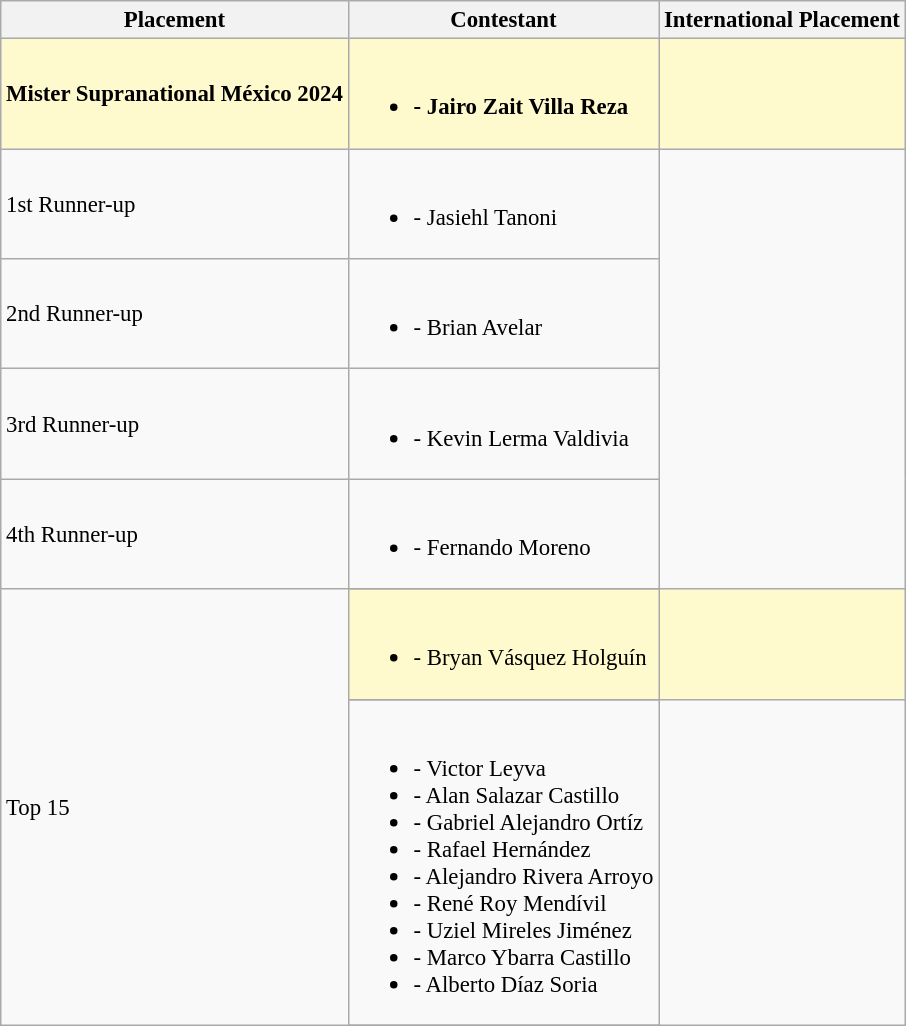<table class="wikitable sortable" style="font-size: 95%;">
<tr>
<th>Placement</th>
<th>Contestant</th>
<th>International Placement</th>
</tr>
<tr style="background:#FFFACD">
<td><strong>Mister Supranational México 2024</strong></td>
<td><br><ul><li><strong> - Jairo Zait Villa Reza</strong></li></ul></td>
<td></td>
</tr>
<tr>
<td>1st Runner-up</td>
<td><br><ul><li> - Jasiehl Tanoni</li></ul></td>
</tr>
<tr>
<td>2nd Runner-up</td>
<td><br><ul><li> - Brian Avelar</li></ul></td>
</tr>
<tr>
<td>3rd Runner-up</td>
<td><br><ul><li> - Kevin Lerma Valdivia</li></ul></td>
</tr>
<tr>
<td>4th Runner-up</td>
<td><br><ul><li> - Fernando Moreno</li></ul></td>
</tr>
<tr>
<td rowspan="10">Top 15</td>
</tr>
<tr style="background-color:#FFFACD">
<td><br><ul><li> - Bryan Vásquez Holguín</li></ul></td>
<td></td>
</tr>
<tr style="background-color:#FFFACD">
</tr>
<tr>
<td><br><ul><li> - Victor Leyva</li><li> - Alan Salazar Castillo</li><li> - Gabriel Alejandro Ortíz</li><li> - Rafael Hernández</li><li> - Alejandro Rivera Arroyo</li><li> - René Roy Mendívil</li><li> - Uziel Mireles Jiménez</li><li> - Marco Ybarra Castillo</li><li> - Alberto Díaz Soria</li></ul></td>
</tr>
<tr>
</tr>
</table>
